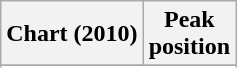<table class="wikitable sortable">
<tr>
<th align="center">Chart (2010)</th>
<th align="center">Peak<br>position</th>
</tr>
<tr>
</tr>
<tr>
</tr>
<tr>
</tr>
</table>
